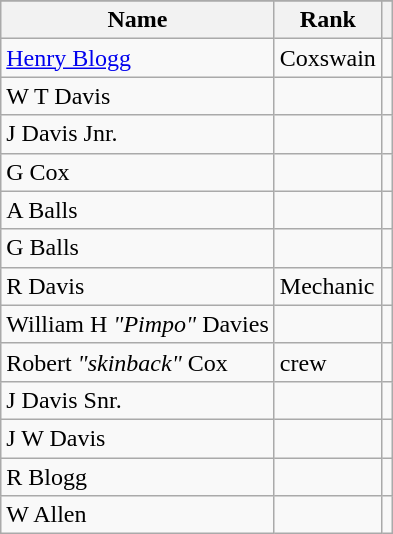<table class="wikitable">
<tr>
</tr>
<tr>
<th>Name</th>
<th>Rank</th>
<th></th>
</tr>
<tr>
<td><a href='#'>Henry Blogg</a></td>
<td>Coxswain</td>
<td></td>
</tr>
<tr ---->
<td>W T Davis</td>
<td></td>
<td></td>
</tr>
<tr ---->
<td>J Davis Jnr.</td>
<td></td>
<td></td>
</tr>
<tr ---->
<td>G Cox</td>
<td></td>
<td></td>
</tr>
<tr ---->
<td>A Balls</td>
<td></td>
<td></td>
</tr>
<tr ---->
<td>G Balls</td>
<td></td>
<td></td>
</tr>
<tr ---->
<td>R Davis</td>
<td>Mechanic</td>
<td></td>
</tr>
<tr ---->
<td>William H <em>"Pimpo"</em> Davies</td>
<td></td>
<td></td>
</tr>
<tr ---->
<td>Robert <em>"skinback"</em> Cox</td>
<td>crew</td>
<td></td>
</tr>
<tr ---->
<td>J Davis Snr.</td>
<td></td>
<td></td>
</tr>
<tr ---->
<td>J W Davis</td>
<td></td>
<td></td>
</tr>
<tr ---->
<td>R Blogg</td>
<td></td>
<td></td>
</tr>
<tr ---->
<td>W Allen</td>
<td></td>
<td></td>
</tr>
</table>
